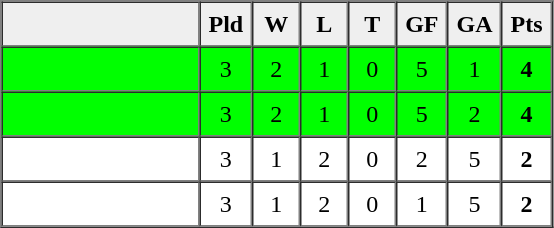<table border=1 cellpadding=5 cellspacing=0>
<tr>
<th bgcolor="#efefef" width="120"></th>
<th bgcolor="#efefef" width="20">Pld</th>
<th bgcolor="#efefef" width="20">W</th>
<th bgcolor="#efefef" width="20">L</th>
<th bgcolor="#efefef" width="20">T</th>
<th bgcolor="#efefef" width="20">GF</th>
<th bgcolor="#efefef" width="20">GA</th>
<th bgcolor="#efefef" width="20">Pts</th>
</tr>
<tr align=center bgcolor="lime">
<td align=left></td>
<td>3</td>
<td>2</td>
<td>1</td>
<td>0</td>
<td>5</td>
<td>1</td>
<td><strong>4</strong></td>
</tr>
<tr align=center bgcolor="lime">
<td align=left></td>
<td>3</td>
<td>2</td>
<td>1</td>
<td>0</td>
<td>5</td>
<td>2</td>
<td><strong>4</strong></td>
</tr>
<tr align=center>
<td align=left></td>
<td>3</td>
<td>1</td>
<td>2</td>
<td>0</td>
<td>2</td>
<td>5</td>
<td><strong>2</strong></td>
</tr>
<tr align=center>
<td align=left></td>
<td>3</td>
<td>1</td>
<td>2</td>
<td>0</td>
<td>1</td>
<td>5</td>
<td><strong>2</strong></td>
</tr>
<tr align=center>
</tr>
</table>
